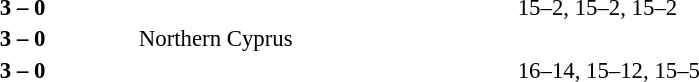<table width=100% cellspacing=1>
<tr>
<th width=20%></th>
<th width=12%></th>
<th width=20%></th>
<th width=33%></th>
<td></td>
</tr>
<tr style=font-size:95%>
<td align=right><strong></strong></td>
<td align=center><strong>3 – 0</strong></td>
<td></td>
<td>15–2, 15–2, 15–2</td>
<td></td>
</tr>
<tr style=font-size:95%>
<td align=right><strong></strong></td>
<td align=center><strong>3 – 0</strong></td>
<td> Northern Cyprus</td>
<td></td>
<td></td>
</tr>
<tr style=font-size:95%>
<td align=right><strong></strong></td>
<td align=center><strong>3 – 0</strong></td>
<td></td>
<td>16–14, 15–12, 15–5</td>
<td></td>
</tr>
</table>
